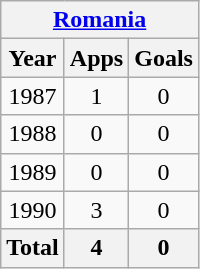<table class="wikitable" style="text-align:center">
<tr>
<th colspan=3><a href='#'>Romania</a></th>
</tr>
<tr>
<th>Year</th>
<th>Apps</th>
<th>Goals</th>
</tr>
<tr>
<td>1987</td>
<td>1</td>
<td>0</td>
</tr>
<tr>
<td>1988</td>
<td>0</td>
<td>0</td>
</tr>
<tr>
<td>1989</td>
<td>0</td>
<td>0</td>
</tr>
<tr>
<td>1990</td>
<td>3</td>
<td>0</td>
</tr>
<tr>
<th>Total</th>
<th>4</th>
<th>0</th>
</tr>
</table>
